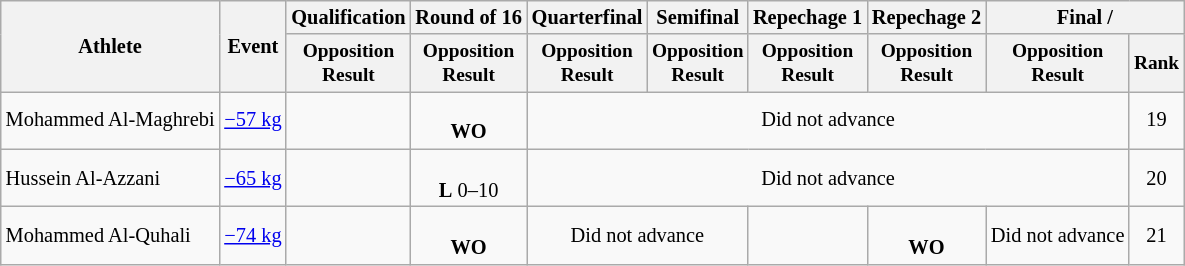<table class=wikitable style=font-size:85%;text-align:center>
<tr>
<th rowspan="2">Athlete</th>
<th rowspan="2">Event</th>
<th>Qualification</th>
<th>Round of 16</th>
<th>Quarterfinal</th>
<th>Semifinal</th>
<th>Repechage 1</th>
<th>Repechage 2</th>
<th colspan=2>Final / </th>
</tr>
<tr style="font-size: 95%">
<th>Opposition<br>Result</th>
<th>Opposition<br>Result</th>
<th>Opposition<br>Result</th>
<th>Opposition<br>Result</th>
<th>Opposition<br>Result</th>
<th>Opposition<br>Result</th>
<th>Opposition<br>Result</th>
<th>Rank</th>
</tr>
<tr>
<td align=left>Mohammed Al-Maghrebi</td>
<td align=left><a href='#'>−57 kg</a></td>
<td></td>
<td><br><strong>WO</strong></td>
<td colspan=5>Did not advance</td>
<td>19</td>
</tr>
<tr>
<td align=left>Hussein Al-Azzani</td>
<td align=left><a href='#'>−65 kg</a></td>
<td></td>
<td><br><strong>L</strong> 0–10</td>
<td colspan=5>Did not advance</td>
<td>20</td>
</tr>
<tr>
<td align=left>Mohammed Al-Quhali</td>
<td align=left><a href='#'>−74 kg</a></td>
<td></td>
<td><br><strong>WO</strong></td>
<td colspan=2>Did not advance</td>
<td></td>
<td><br><strong>WO</strong></td>
<td>Did not advance</td>
<td>21</td>
</tr>
</table>
